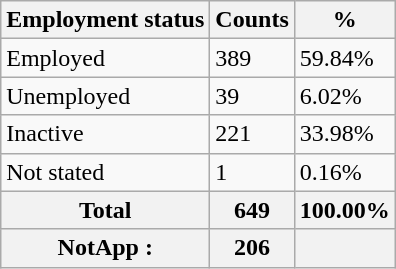<table class="wikitable sortable">
<tr>
<th>Employment status</th>
<th>Counts</th>
<th>%</th>
</tr>
<tr>
<td>Employed</td>
<td>389</td>
<td>59.84%</td>
</tr>
<tr>
<td>Unemployed</td>
<td>39</td>
<td>6.02%</td>
</tr>
<tr>
<td>Inactive</td>
<td>221</td>
<td>33.98%</td>
</tr>
<tr>
<td>Not stated</td>
<td>1</td>
<td>0.16%</td>
</tr>
<tr>
<th>Total</th>
<th>649</th>
<th>100.00%</th>
</tr>
<tr>
<th>NotApp :</th>
<th>206</th>
<th></th>
</tr>
</table>
